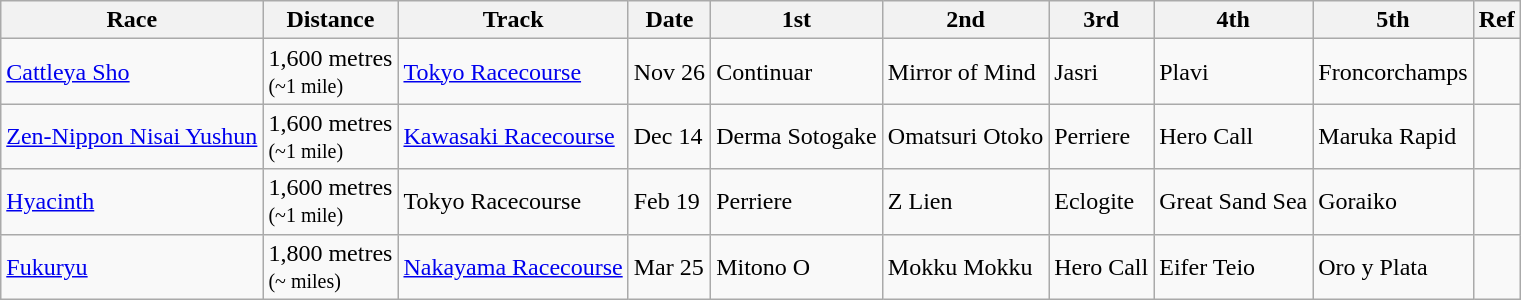<table class="wikitable">
<tr>
<th>Race</th>
<th>Distance</th>
<th>Track</th>
<th>Date</th>
<th>1st</th>
<th>2nd</th>
<th>3rd</th>
<th>4th</th>
<th>5th</th>
<th>Ref</th>
</tr>
<tr>
<td><a href='#'>Cattleya Sho</a></td>
<td>1,600 metres<br><small>(~1 mile)</small></td>
<td><a href='#'>Tokyo Racecourse</a></td>
<td>Nov 26</td>
<td>Continuar</td>
<td>Mirror of Mind</td>
<td>Jasri</td>
<td>Plavi</td>
<td>Froncorchamps</td>
<td></td>
</tr>
<tr>
<td><a href='#'>Zen-Nippon Nisai Yushun</a></td>
<td>1,600 metres<br><small>(~1 mile)</small></td>
<td><a href='#'>Kawasaki Racecourse</a></td>
<td>Dec 14</td>
<td>Derma Sotogake</td>
<td>Omatsuri Otoko</td>
<td>Perriere</td>
<td>Hero Call</td>
<td>Maruka Rapid</td>
<td></td>
</tr>
<tr>
<td><a href='#'>Hyacinth</a></td>
<td>1,600 metres<br><small>(~1 mile)</small></td>
<td>Tokyo Racecourse</td>
<td>Feb 19</td>
<td>Perriere</td>
<td>Z Lien</td>
<td>Eclogite</td>
<td>Great Sand Sea</td>
<td>Goraiko</td>
<td></td>
</tr>
<tr>
<td><a href='#'>Fukuryu</a></td>
<td>1,800 metres<br><small>(~ miles)</small></td>
<td><a href='#'>Nakayama Racecourse</a></td>
<td>Mar 25</td>
<td>Mitono O</td>
<td>Mokku Mokku</td>
<td>Hero Call</td>
<td>Eifer Teio</td>
<td>Oro y Plata</td>
<td></td>
</tr>
</table>
